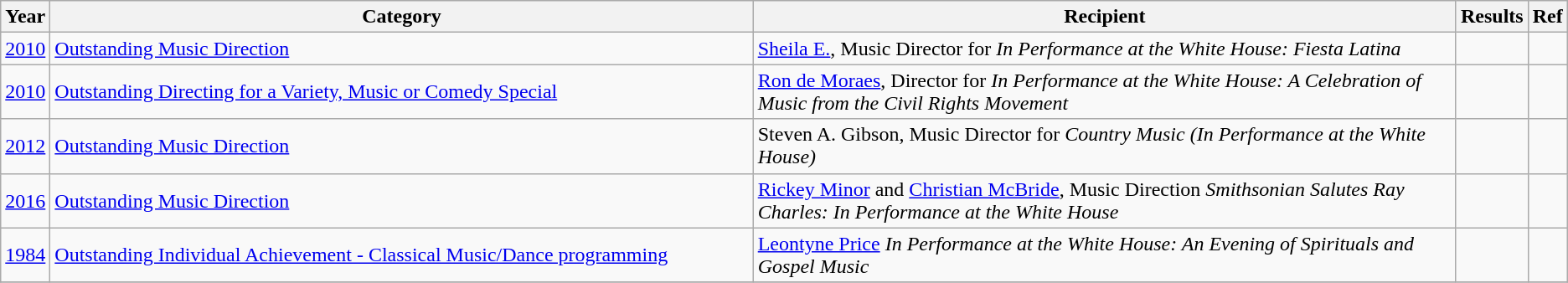<table class="wikitable">
<tr>
<th scope="col" style="width:1em;">Year</th>
<th scope="col" style="width:35em;">Category</th>
<th scope="col" style="width:35em;">Recipient</th>
<th scope="col" style="width:1em;">Results</th>
<th scope="col" style="width:1em;">Ref</th>
</tr>
<tr>
<td rowspan="1"><a href='#'>2010</a></td>
<td><a href='#'>Outstanding Music Direction</a></td>
<td><a href='#'>Sheila E.</a>, Music Director for <em>In Performance at the White House: Fiesta Latina</em></td>
<td></td>
<td></td>
</tr>
<tr>
<td rowspan="1"><a href='#'>2010</a></td>
<td><a href='#'>Outstanding Directing for a Variety, Music or Comedy Special</a></td>
<td><a href='#'>Ron de Moraes</a>, Director for <em>In Performance at the White House: A Celebration of Music from the Civil Rights Movement</em></td>
<td></td>
<td></td>
</tr>
<tr>
<td rowspan="1"><a href='#'>2012</a></td>
<td><a href='#'>Outstanding Music Direction</a></td>
<td>Steven A. Gibson, Music Director for <em>Country Music (In Performance at the White House)</em></td>
<td></td>
<td></td>
</tr>
<tr>
<td rowspan="1"><a href='#'>2016</a></td>
<td><a href='#'>Outstanding Music Direction</a></td>
<td><a href='#'>Rickey Minor</a> and <a href='#'>Christian McBride</a>, Music Direction <em>Smithsonian Salutes Ray Charles: In Performance at the White House</em></td>
<td></td>
<td></td>
</tr>
<tr>
<td rowspan="1"><a href='#'>1984</a></td>
<td><a href='#'>Outstanding Individual Achievement - Classical Music/Dance programming</a></td>
<td><a href='#'>Leontyne Price</a> <em>In Performance at the White House: An Evening of Spirituals and Gospel Music</em></td>
<td></td>
<td></td>
</tr>
<tr>
</tr>
</table>
